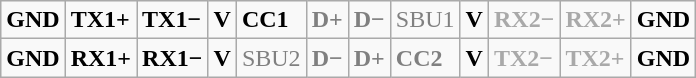<table class="wikitable">
<tr>
<td><strong>GND</strong></td>
<td><strong>TX1+</strong></td>
<td><strong>TX1−</strong></td>
<td><strong>V</strong></td>
<td><strong>CC1</strong></td>
<td style="color:gray"><strong>D+</strong></td>
<td style="color:gray"><strong>D−</strong></td>
<td style="color:gray">SBU1</td>
<td><strong>V</strong></td>
<td style="color:darkgray"><strong>RX2−</strong></td>
<td style="color:darkgray"><strong>RX2+</strong></td>
<td><strong>GND</strong></td>
</tr>
<tr -->
<td><strong>GND</strong></td>
<td><strong>RX1+</strong></td>
<td><strong>RX1−</strong></td>
<td><strong>V</strong></td>
<td style="color:gray">SBU2</td>
<td style="color:gray"><strong>D−</strong></td>
<td style="color:gray"><strong>D+</strong></td>
<td style="color:gray"><strong>CC2</strong></td>
<td><strong>V</strong></td>
<td style="color:darkgray"><strong>TX2−</strong></td>
<td style="color:darkgray"><strong>TX2+</strong></td>
<td><strong>GND</strong></td>
</tr>
</table>
